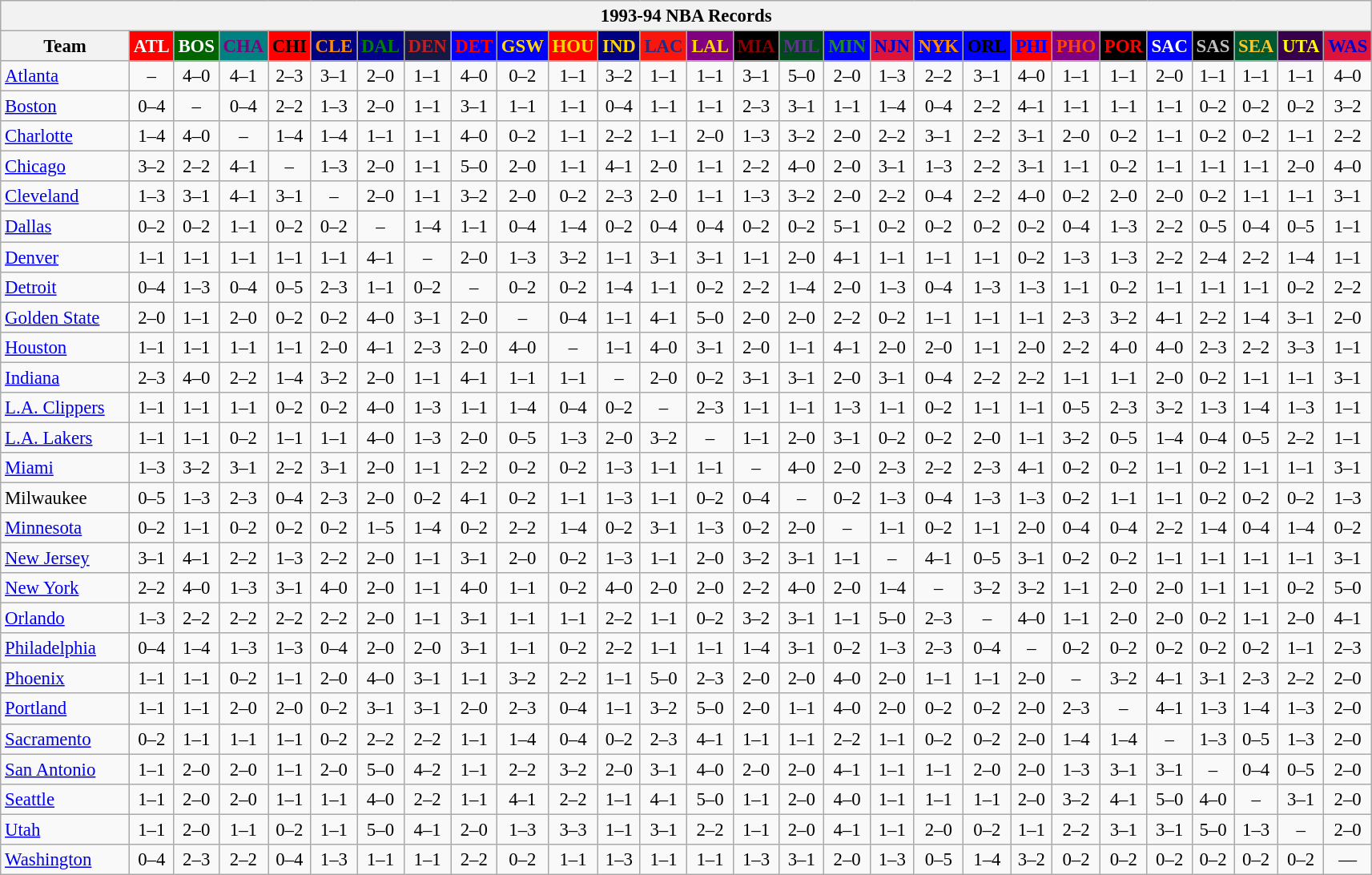<table class="wikitable" style="font-size:95%; text-align:center;">
<tr>
<th colspan=28>1993-94 NBA Records</th>
</tr>
<tr>
<th width=100>Team</th>
<th style="background:#FF0000;color:#FFFFFF;width=35">ATL</th>
<th style="background:#006400;color:#FFFFFF;width=35">BOS</th>
<th style="background:#008080;color:#800080;width=35">CHA</th>
<th style="background:#FF0000;color:#000000;width=35">CHI</th>
<th style="background:#000080;color:#FF8C00;width=35">CLE</th>
<th style="background:#00008B;color:#008000;width=35">DAL</th>
<th style="background:#141A44;color:#BC2224;width=35">DEN</th>
<th style="background:#0000FF;color:#FF0000;width=35">DET</th>
<th style="background:#0000FF;color:#FFD700;width=35">GSW</th>
<th style="background:#FF0000;color:#FFD700;width=35">HOU</th>
<th style="background:#000080;color:#FFD700;width=35">IND</th>
<th style="background:#F9160D;color:#1A2E8B;width=35">LAC</th>
<th style="background:#800080;color:#FFD700;width=35">LAL</th>
<th style="background:#000000;color:#8B0000;width=35">MIA</th>
<th style="background:#00471B;color:#5C378A;width=35">MIL</th>
<th style="background:#0000FF;color:#228B22;width=35">MIN</th>
<th style="background:#DC143C;color:#0000CD;width=35">NJN</th>
<th style="background:#0000FF;color:#FF8C00;width=35">NYK</th>
<th style="background:#0000FF;color:#000000;width=35">ORL</th>
<th style="background:#FF0000;color:#0000FF;width=35">PHI</th>
<th style="background:#800080;color:#FF4500;width=35">PHO</th>
<th style="background:#000000;color:#FF0000;width=35">POR</th>
<th style="background:#0000FF;color:#FFFFFF;width=35">SAC</th>
<th style="background:#000000;color:#C0C0C0;width=35">SAS</th>
<th style="background:#005831;color:#FFC322;width=35">SEA</th>
<th style="background:#36004A;color:#FFFF00;width=35">UTA</th>
<th style="background:#DC143C;color:#0000CD;width=35">WAS</th>
</tr>
<tr>
<td style="text-align:left;"><a href='#'>Atlanta</a></td>
<td>–</td>
<td>4–0</td>
<td>4–1</td>
<td>2–3</td>
<td>3–1</td>
<td>2–0</td>
<td>1–1</td>
<td>4–0</td>
<td>0–2</td>
<td>1–1</td>
<td>3–2</td>
<td>1–1</td>
<td>1–1</td>
<td>3–1</td>
<td>5–0</td>
<td>2–0</td>
<td>1–3</td>
<td>2–2</td>
<td>3–1</td>
<td>4–0</td>
<td>1–1</td>
<td>1–1</td>
<td>2–0</td>
<td>1–1</td>
<td>1–1</td>
<td>1–1</td>
<td>4–0</td>
</tr>
<tr>
<td style="text-align:left;"><a href='#'>Boston</a></td>
<td>0–4</td>
<td>–</td>
<td>0–4</td>
<td>2–2</td>
<td>1–3</td>
<td>2–0</td>
<td>1–1</td>
<td>3–1</td>
<td>1–1</td>
<td>1–1</td>
<td>0–4</td>
<td>1–1</td>
<td>1–1</td>
<td>2–3</td>
<td>3–1</td>
<td>1–1</td>
<td>1–4</td>
<td>0–4</td>
<td>2–2</td>
<td>4–1</td>
<td>1–1</td>
<td>1–1</td>
<td>1–1</td>
<td>0–2</td>
<td>0–2</td>
<td>0–2</td>
<td>3–2</td>
</tr>
<tr>
<td style="text-align:left;"><a href='#'>Charlotte</a></td>
<td>1–4</td>
<td>4–0</td>
<td>–</td>
<td>1–4</td>
<td>1–4</td>
<td>1–1</td>
<td>1–1</td>
<td>4–0</td>
<td>0–2</td>
<td>1–1</td>
<td>2–2</td>
<td>1–1</td>
<td>2–0</td>
<td>1–3</td>
<td>3–2</td>
<td>2–0</td>
<td>2–2</td>
<td>3–1</td>
<td>2–2</td>
<td>3–1</td>
<td>2–0</td>
<td>0–2</td>
<td>1–1</td>
<td>0–2</td>
<td>0–2</td>
<td>1–1</td>
<td>2–2</td>
</tr>
<tr>
<td style="text-align:left;"><a href='#'>Chicago</a></td>
<td>3–2</td>
<td>2–2</td>
<td>4–1</td>
<td>–</td>
<td>1–3</td>
<td>2–0</td>
<td>1–1</td>
<td>5–0</td>
<td>2–0</td>
<td>1–1</td>
<td>4–1</td>
<td>2–0</td>
<td>1–1</td>
<td>2–2</td>
<td>4–0</td>
<td>2–0</td>
<td>3–1</td>
<td>1–3</td>
<td>2–2</td>
<td>3–1</td>
<td>1–1</td>
<td>0–2</td>
<td>1–1</td>
<td>1–1</td>
<td>1–1</td>
<td>2–0</td>
<td>4–0</td>
</tr>
<tr>
<td style="text-align:left;"><a href='#'>Cleveland</a></td>
<td>1–3</td>
<td>3–1</td>
<td>4–1</td>
<td>3–1</td>
<td>–</td>
<td>2–0</td>
<td>1–1</td>
<td>3–2</td>
<td>2–0</td>
<td>0–2</td>
<td>2–3</td>
<td>2–0</td>
<td>1–1</td>
<td>1–3</td>
<td>3–2</td>
<td>2–0</td>
<td>2–2</td>
<td>0–4</td>
<td>2–2</td>
<td>4–0</td>
<td>0–2</td>
<td>2–0</td>
<td>2–0</td>
<td>0–2</td>
<td>1–1</td>
<td>1–1</td>
<td>3–1</td>
</tr>
<tr>
<td style="text-align:left;"><a href='#'>Dallas</a></td>
<td>0–2</td>
<td>0–2</td>
<td>1–1</td>
<td>0–2</td>
<td>0–2</td>
<td>–</td>
<td>1–4</td>
<td>1–1</td>
<td>0–4</td>
<td>1–4</td>
<td>0–2</td>
<td>0–4</td>
<td>0–4</td>
<td>0–2</td>
<td>0–2</td>
<td>5–1</td>
<td>0–2</td>
<td>0–2</td>
<td>0–2</td>
<td>0–2</td>
<td>0–4</td>
<td>1–3</td>
<td>2–2</td>
<td>0–5</td>
<td>0–4</td>
<td>0–5</td>
<td>1–1</td>
</tr>
<tr>
<td style="text-align:left;"><a href='#'>Denver</a></td>
<td>1–1</td>
<td>1–1</td>
<td>1–1</td>
<td>1–1</td>
<td>1–1</td>
<td>4–1</td>
<td>–</td>
<td>2–0</td>
<td>1–3</td>
<td>3–2</td>
<td>1–1</td>
<td>3–1</td>
<td>3–1</td>
<td>1–1</td>
<td>2–0</td>
<td>4–1</td>
<td>1–1</td>
<td>1–1</td>
<td>1–1</td>
<td>0–2</td>
<td>1–3</td>
<td>1–3</td>
<td>2–2</td>
<td>2–4</td>
<td>2–2</td>
<td>1–4</td>
<td>1–1</td>
</tr>
<tr>
<td style="text-align:left;"><a href='#'>Detroit</a></td>
<td>0–4</td>
<td>1–3</td>
<td>0–4</td>
<td>0–5</td>
<td>2–3</td>
<td>1–1</td>
<td>0–2</td>
<td>–</td>
<td>0–2</td>
<td>0–2</td>
<td>1–4</td>
<td>1–1</td>
<td>0–2</td>
<td>2–2</td>
<td>1–4</td>
<td>2–0</td>
<td>1–3</td>
<td>0–4</td>
<td>1–3</td>
<td>1–3</td>
<td>1–1</td>
<td>0–2</td>
<td>1–1</td>
<td>1–1</td>
<td>1–1</td>
<td>0–2</td>
<td>2–2</td>
</tr>
<tr>
<td style="text-align:left;"><a href='#'>Golden State</a></td>
<td>2–0</td>
<td>1–1</td>
<td>2–0</td>
<td>0–2</td>
<td>0–2</td>
<td>4–0</td>
<td>3–1</td>
<td>2–0</td>
<td>–</td>
<td>0–4</td>
<td>1–1</td>
<td>4–1</td>
<td>5–0</td>
<td>2–0</td>
<td>2–0</td>
<td>2–2</td>
<td>0–2</td>
<td>1–1</td>
<td>1–1</td>
<td>1–1</td>
<td>2–3</td>
<td>3–2</td>
<td>4–1</td>
<td>2–2</td>
<td>1–4</td>
<td>3–1</td>
<td>2–0</td>
</tr>
<tr>
<td style="text-align:left;"><a href='#'>Houston</a></td>
<td>1–1</td>
<td>1–1</td>
<td>1–1</td>
<td>1–1</td>
<td>2–0</td>
<td>4–1</td>
<td>2–3</td>
<td>2–0</td>
<td>4–0</td>
<td>–</td>
<td>1–1</td>
<td>4–0</td>
<td>3–1</td>
<td>2–0</td>
<td>1–1</td>
<td>4–1</td>
<td>2–0</td>
<td>2–0</td>
<td>1–1</td>
<td>2–0</td>
<td>2–2</td>
<td>4–0</td>
<td>4–0</td>
<td>2–3</td>
<td>2–2</td>
<td>3–3</td>
<td>1–1</td>
</tr>
<tr>
<td style="text-align:left;"><a href='#'>Indiana</a></td>
<td>2–3</td>
<td>4–0</td>
<td>2–2</td>
<td>1–4</td>
<td>3–2</td>
<td>2–0</td>
<td>1–1</td>
<td>4–1</td>
<td>1–1</td>
<td>1–1</td>
<td>–</td>
<td>2–0</td>
<td>0–2</td>
<td>3–1</td>
<td>3–1</td>
<td>2–0</td>
<td>3–1</td>
<td>0–4</td>
<td>2–2</td>
<td>2–2</td>
<td>1–1</td>
<td>1–1</td>
<td>2–0</td>
<td>0–2</td>
<td>1–1</td>
<td>1–1</td>
<td>3–1</td>
</tr>
<tr>
<td style="text-align:left;"><a href='#'>L.A. Clippers</a></td>
<td>1–1</td>
<td>1–1</td>
<td>1–1</td>
<td>0–2</td>
<td>0–2</td>
<td>4–0</td>
<td>1–3</td>
<td>1–1</td>
<td>1–4</td>
<td>0–4</td>
<td>0–2</td>
<td>–</td>
<td>2–3</td>
<td>1–1</td>
<td>1–1</td>
<td>1–3</td>
<td>1–1</td>
<td>0–2</td>
<td>1–1</td>
<td>1–1</td>
<td>0–5</td>
<td>2–3</td>
<td>3–2</td>
<td>1–3</td>
<td>1–4</td>
<td>1–3</td>
<td>1–1</td>
</tr>
<tr>
<td style="text-align:left;"><a href='#'>L.A. Lakers</a></td>
<td>1–1</td>
<td>1–1</td>
<td>0–2</td>
<td>1–1</td>
<td>1–1</td>
<td>4–0</td>
<td>1–3</td>
<td>2–0</td>
<td>0–5</td>
<td>1–3</td>
<td>2–0</td>
<td>3–2</td>
<td>–</td>
<td>1–1</td>
<td>2–0</td>
<td>3–1</td>
<td>0–2</td>
<td>0–2</td>
<td>2–0</td>
<td>1–1</td>
<td>3–2</td>
<td>0–5</td>
<td>1–4</td>
<td>0–4</td>
<td>0–5</td>
<td>2–2</td>
<td>1–1</td>
</tr>
<tr>
<td style="text-align:left;"><a href='#'>Miami</a></td>
<td>1–3</td>
<td>3–2</td>
<td>3–1</td>
<td>2–2</td>
<td>3–1</td>
<td>2–0</td>
<td>1–1</td>
<td>2–2</td>
<td>0–2</td>
<td>0–2</td>
<td>1–3</td>
<td>1–1</td>
<td>1–1</td>
<td>–</td>
<td>4–0</td>
<td>2–0</td>
<td>2–3</td>
<td>2–2</td>
<td>2–3</td>
<td>4–1</td>
<td>0–2</td>
<td>0–2</td>
<td>1–1</td>
<td>0–2</td>
<td>1–1</td>
<td>1–1</td>
<td>3–1</td>
</tr>
<tr>
<td style="text-align:left;">Milwaukee</td>
<td>0–5</td>
<td>1–3</td>
<td>2–3</td>
<td>0–4</td>
<td>2–3</td>
<td>2–0</td>
<td>0–2</td>
<td>4–1</td>
<td>0–2</td>
<td>1–1</td>
<td>1–3</td>
<td>1–1</td>
<td>0–2</td>
<td>0–4</td>
<td>–</td>
<td>0–2</td>
<td>1–3</td>
<td>0–4</td>
<td>1–3</td>
<td>1–3</td>
<td>0–2</td>
<td>1–1</td>
<td>1–1</td>
<td>0–2</td>
<td>0–2</td>
<td>0–2</td>
<td>1–3</td>
</tr>
<tr>
<td style="text-align:left;"><a href='#'>Minnesota</a></td>
<td>0–2</td>
<td>1–1</td>
<td>0–2</td>
<td>0–2</td>
<td>0–2</td>
<td>1–5</td>
<td>1–4</td>
<td>0–2</td>
<td>2–2</td>
<td>1–4</td>
<td>0–2</td>
<td>3–1</td>
<td>1–3</td>
<td>0–2</td>
<td>2–0</td>
<td>–</td>
<td>1–1</td>
<td>0–2</td>
<td>1–1</td>
<td>2–0</td>
<td>0–4</td>
<td>0–4</td>
<td>2–2</td>
<td>1–4</td>
<td>0–4</td>
<td>1–4</td>
<td>0–2</td>
</tr>
<tr>
<td style="text-align:left;"><a href='#'>New Jersey</a></td>
<td>3–1</td>
<td>4–1</td>
<td>2–2</td>
<td>1–3</td>
<td>2–2</td>
<td>2–0</td>
<td>1–1</td>
<td>3–1</td>
<td>2–0</td>
<td>0–2</td>
<td>1–3</td>
<td>1–1</td>
<td>2–0</td>
<td>3–2</td>
<td>3–1</td>
<td>1–1</td>
<td>–</td>
<td>4–1</td>
<td>0–5</td>
<td>3–1</td>
<td>0–2</td>
<td>0–2</td>
<td>1–1</td>
<td>1–1</td>
<td>1–1</td>
<td>1–1</td>
<td>3–1</td>
</tr>
<tr>
<td style="text-align:left;"><a href='#'>New York</a></td>
<td>2–2</td>
<td>4–0</td>
<td>1–3</td>
<td>3–1</td>
<td>4–0</td>
<td>2–0</td>
<td>1–1</td>
<td>4–0</td>
<td>1–1</td>
<td>0–2</td>
<td>4–0</td>
<td>2–0</td>
<td>2–0</td>
<td>2–2</td>
<td>4–0</td>
<td>2–0</td>
<td>1–4</td>
<td>–</td>
<td>3–2</td>
<td>3–2</td>
<td>1–1</td>
<td>2–0</td>
<td>2–0</td>
<td>1–1</td>
<td>1–1</td>
<td>0–2</td>
<td>5–0</td>
</tr>
<tr>
<td style="text-align:left;"><a href='#'>Orlando</a></td>
<td>1–3</td>
<td>2–2</td>
<td>2–2</td>
<td>2–2</td>
<td>2–2</td>
<td>2–0</td>
<td>1–1</td>
<td>3–1</td>
<td>1–1</td>
<td>1–1</td>
<td>2–2</td>
<td>1–1</td>
<td>0–2</td>
<td>3–2</td>
<td>3–1</td>
<td>1–1</td>
<td>5–0</td>
<td>2–3</td>
<td>–</td>
<td>4–0</td>
<td>1–1</td>
<td>2–0</td>
<td>2–0</td>
<td>0–2</td>
<td>1–1</td>
<td>2–0</td>
<td>4–1</td>
</tr>
<tr>
<td style="text-align:left;"><a href='#'>Philadelphia</a></td>
<td>0–4</td>
<td>1–4</td>
<td>1–3</td>
<td>1–3</td>
<td>0–4</td>
<td>2–0</td>
<td>2–0</td>
<td>3–1</td>
<td>1–1</td>
<td>0–2</td>
<td>2–2</td>
<td>1–1</td>
<td>1–1</td>
<td>1–4</td>
<td>3–1</td>
<td>0–2</td>
<td>1–3</td>
<td>2–3</td>
<td>0–4</td>
<td>–</td>
<td>0–2</td>
<td>0–2</td>
<td>0–2</td>
<td>0–2</td>
<td>0–2</td>
<td>1–1</td>
<td>2–3</td>
</tr>
<tr>
<td style="text-align:left;"><a href='#'>Phoenix</a></td>
<td>1–1</td>
<td>1–1</td>
<td>0–2</td>
<td>1–1</td>
<td>2–0</td>
<td>4–0</td>
<td>3–1</td>
<td>1–1</td>
<td>3–2</td>
<td>2–2</td>
<td>1–1</td>
<td>5–0</td>
<td>2–3</td>
<td>2–0</td>
<td>2–0</td>
<td>4–0</td>
<td>2–0</td>
<td>1–1</td>
<td>1–1</td>
<td>2–0</td>
<td>–</td>
<td>3–2</td>
<td>4–1</td>
<td>3–1</td>
<td>2–3</td>
<td>2–2</td>
<td>2–0</td>
</tr>
<tr>
<td style="text-align:left;"><a href='#'>Portland</a></td>
<td>1–1</td>
<td>1–1</td>
<td>2–0</td>
<td>2–0</td>
<td>0–2</td>
<td>3–1</td>
<td>3–1</td>
<td>2–0</td>
<td>2–3</td>
<td>0–4</td>
<td>1–1</td>
<td>3–2</td>
<td>5–0</td>
<td>2–0</td>
<td>1–1</td>
<td>4–0</td>
<td>2–0</td>
<td>0–2</td>
<td>0–2</td>
<td>2–0</td>
<td>2–3</td>
<td>–</td>
<td>4–1</td>
<td>1–3</td>
<td>1–4</td>
<td>1–3</td>
<td>2–0</td>
</tr>
<tr>
<td style="text-align:left;"><a href='#'>Sacramento</a></td>
<td>0–2</td>
<td>1–1</td>
<td>1–1</td>
<td>1–1</td>
<td>0–2</td>
<td>2–2</td>
<td>2–2</td>
<td>1–1</td>
<td>1–4</td>
<td>0–4</td>
<td>0–2</td>
<td>2–3</td>
<td>4–1</td>
<td>1–1</td>
<td>1–1</td>
<td>2–2</td>
<td>1–1</td>
<td>0–2</td>
<td>0–2</td>
<td>2–0</td>
<td>1–4</td>
<td>1–4</td>
<td>–</td>
<td>1–3</td>
<td>0–5</td>
<td>1–3</td>
<td>2–0</td>
</tr>
<tr>
<td style="text-align:left;"><a href='#'>San Antonio</a></td>
<td>1–1</td>
<td>2–0</td>
<td>2–0</td>
<td>1–1</td>
<td>2–0</td>
<td>5–0</td>
<td>4–2</td>
<td>1–1</td>
<td>2–2</td>
<td>3–2</td>
<td>2–0</td>
<td>3–1</td>
<td>4–0</td>
<td>2–0</td>
<td>2–0</td>
<td>4–1</td>
<td>1–1</td>
<td>1–1</td>
<td>2–0</td>
<td>2–0</td>
<td>1–3</td>
<td>3–1</td>
<td>3–1</td>
<td>–</td>
<td>0–4</td>
<td>0–5</td>
<td>2–0</td>
</tr>
<tr>
<td style="text-align:left;"><a href='#'>Seattle</a></td>
<td>1–1</td>
<td>2–0</td>
<td>2–0</td>
<td>1–1</td>
<td>1–1</td>
<td>4–0</td>
<td>2–2</td>
<td>1–1</td>
<td>4–1</td>
<td>2–2</td>
<td>1–1</td>
<td>4–1</td>
<td>5–0</td>
<td>1–1</td>
<td>2–0</td>
<td>4–0</td>
<td>1–1</td>
<td>1–1</td>
<td>1–1</td>
<td>2–0</td>
<td>3–2</td>
<td>4–1</td>
<td>5–0</td>
<td>4–0</td>
<td>–</td>
<td>3–1</td>
<td>2–0</td>
</tr>
<tr>
<td style="text-align:left;"><a href='#'>Utah</a></td>
<td>1–1</td>
<td>2–0</td>
<td>1–1</td>
<td>0–2</td>
<td>1–1</td>
<td>5–0</td>
<td>4–1</td>
<td>2–0</td>
<td>1–3</td>
<td>3–3</td>
<td>1–1</td>
<td>3–1</td>
<td>2–2</td>
<td>1–1</td>
<td>2–0</td>
<td>4–1</td>
<td>1–1</td>
<td>2–0</td>
<td>0–2</td>
<td>1–1</td>
<td>2–2</td>
<td>3–1</td>
<td>3–1</td>
<td>5–0</td>
<td>1–3</td>
<td>–</td>
<td>2–0</td>
</tr>
<tr>
<td style="text-align:left;"><a href='#'>Washington</a></td>
<td>0–4</td>
<td>2–3</td>
<td>2–2</td>
<td>0–4</td>
<td>1–3</td>
<td>1–1</td>
<td>1–1</td>
<td>2–2</td>
<td>0–2</td>
<td>1–1</td>
<td>1–3</td>
<td>1–1</td>
<td>1–1</td>
<td>1–3</td>
<td>3–1</td>
<td>2–0</td>
<td>1–3</td>
<td>0–5</td>
<td>1–4</td>
<td>3–2</td>
<td>0–2</td>
<td>0–2</td>
<td>0–2</td>
<td>0–2</td>
<td>0–2</td>
<td>0–2</td>
<td>—</td>
</tr>
</table>
